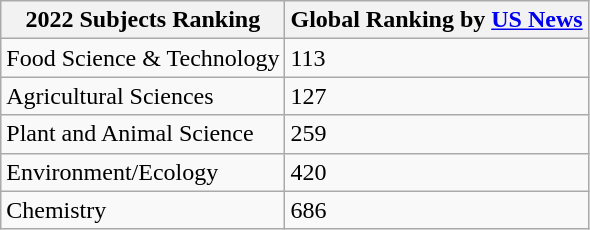<table class="wikitable">
<tr>
<th>2022 Subjects Ranking</th>
<th>Global Ranking by <a href='#'>US News</a></th>
</tr>
<tr>
<td>Food Science & Technology</td>
<td>113</td>
</tr>
<tr>
<td>Agricultural Sciences</td>
<td>127</td>
</tr>
<tr>
<td>Plant and Animal Science</td>
<td>259</td>
</tr>
<tr>
<td>Environment/Ecology</td>
<td>420</td>
</tr>
<tr>
<td>Chemistry</td>
<td>686</td>
</tr>
</table>
